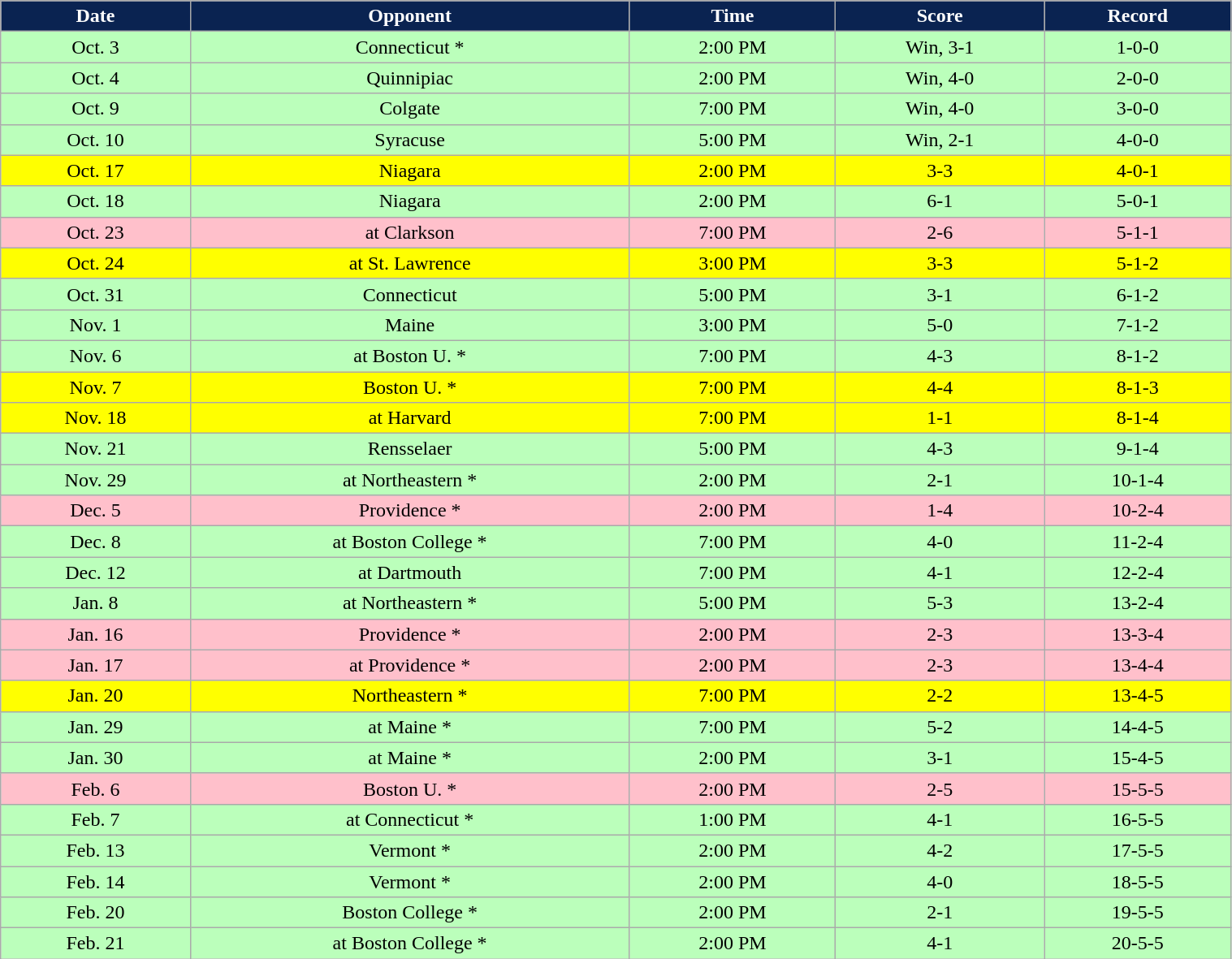<table class="wikitable" style="width:80%;">
<tr style="text-align:center; background:#0a2351; color:#fff;">
<td><strong>Date</strong></td>
<td><strong>Opponent</strong></td>
<td><strong>Time</strong></td>
<td><strong>Score</strong></td>
<td><strong>Record</strong></td>
</tr>
<tr style="text-align:center; background:#bfb;">
<td>Oct. 3</td>
<td>Connecticut *</td>
<td>2:00 PM</td>
<td>Win, 3-1</td>
<td>1-0-0</td>
</tr>
<tr style="text-align:center; background:#bfb;">
<td>Oct. 4</td>
<td>Quinnipiac</td>
<td>2:00 PM</td>
<td>Win, 4-0</td>
<td>2-0-0</td>
</tr>
<tr style="text-align:center; background:#bfb;">
<td>Oct. 9</td>
<td>Colgate</td>
<td>7:00 PM</td>
<td>Win, 4-0 </td>
<td>3-0-0</td>
</tr>
<tr style="text-align:center; background:#bfb;">
<td>Oct. 10</td>
<td>Syracuse</td>
<td>5:00 PM</td>
<td>Win, 2-1 </td>
<td>4-0-0</td>
</tr>
<tr style="text-align:center; background:yellow;">
<td>Oct. 17</td>
<td>Niagara</td>
<td>2:00 PM</td>
<td>3-3</td>
<td>4-0-1</td>
</tr>
<tr style="text-align:center; background:#bfb;">
<td>Oct. 18</td>
<td>Niagara</td>
<td>2:00 PM</td>
<td>6-1</td>
<td>5-0-1</td>
</tr>
<tr style="text-align:center; background:pink;">
<td>Oct. 23</td>
<td>at Clarkson</td>
<td>7:00 PM</td>
<td>2-6</td>
<td>5-1-1</td>
</tr>
<tr style="text-align:center; background:yellow;">
<td>Oct. 24</td>
<td>at St. Lawrence</td>
<td>3:00 PM</td>
<td>3-3</td>
<td>5-1-2</td>
</tr>
<tr style="text-align:center; background:#bfb;">
<td>Oct. 31</td>
<td>Connecticut</td>
<td>5:00 PM</td>
<td>3-1</td>
<td>6-1-2</td>
</tr>
<tr style="text-align:center; background:#bfb;">
<td>Nov. 1</td>
<td>Maine</td>
<td>3:00 PM</td>
<td>5-0</td>
<td>7-1-2</td>
</tr>
<tr style="text-align:center; background:#bfb;">
<td>Nov. 6</td>
<td>at Boston U. *</td>
<td>7:00 PM</td>
<td>4-3</td>
<td>8-1-2</td>
</tr>
<tr style="text-align:center; background:yellow;">
<td>Nov. 7</td>
<td>Boston U. *</td>
<td>7:00 PM</td>
<td>4-4</td>
<td>8-1-3</td>
</tr>
<tr style="text-align:center; background:yellow;">
<td>Nov. 18</td>
<td>at Harvard</td>
<td>7:00 PM</td>
<td>1-1</td>
<td>8-1-4</td>
</tr>
<tr style="text-align:center; background:#bfb;">
<td>Nov. 21</td>
<td>Rensselaer</td>
<td>5:00 PM</td>
<td>4-3</td>
<td>9-1-4</td>
</tr>
<tr style="text-align:center; background:#bfb;">
<td>Nov. 29</td>
<td>at Northeastern *</td>
<td>2:00 PM</td>
<td>2-1</td>
<td>10-1-4</td>
</tr>
<tr style="text-align:center; background:pink;">
<td>Dec. 5</td>
<td>Providence *</td>
<td>2:00 PM</td>
<td>1-4</td>
<td>10-2-4</td>
</tr>
<tr style="text-align:center; background:#bfb;">
<td>Dec. 8</td>
<td>at Boston College *</td>
<td>7:00 PM</td>
<td>4-0</td>
<td>11-2-4</td>
</tr>
<tr style="text-align:center; background:#bfb;">
<td>Dec. 12</td>
<td>at Dartmouth</td>
<td>7:00 PM</td>
<td>4-1</td>
<td>12-2-4</td>
</tr>
<tr style="text-align:center; background:#bfb;">
<td>Jan. 8</td>
<td>at Northeastern *</td>
<td>5:00 PM</td>
<td>5-3</td>
<td>13-2-4</td>
</tr>
<tr style="text-align:center; background:pink;">
<td>Jan. 16</td>
<td>Providence *</td>
<td>2:00 PM</td>
<td>2-3</td>
<td>13-3-4</td>
</tr>
<tr style="text-align:center; background:pink;">
<td>Jan. 17</td>
<td>at Providence *</td>
<td>2:00 PM</td>
<td>2-3</td>
<td>13-4-4</td>
</tr>
<tr style="text-align:center; background:yellow;">
<td>Jan. 20</td>
<td>Northeastern *</td>
<td>7:00 PM</td>
<td>2-2</td>
<td>13-4-5</td>
</tr>
<tr style="text-align:center; background:#bfb;">
<td>Jan. 29</td>
<td>at Maine *</td>
<td>7:00 PM</td>
<td>5-2</td>
<td>14-4-5</td>
</tr>
<tr style="text-align:center; background:#bfb;">
<td>Jan. 30</td>
<td>at Maine *</td>
<td>2:00 PM</td>
<td>3-1</td>
<td>15-4-5</td>
</tr>
<tr style="text-align:center; background:pink;">
<td>Feb. 6</td>
<td>Boston U. *</td>
<td>2:00 PM</td>
<td>2-5</td>
<td>15-5-5</td>
</tr>
<tr style="text-align:center; background:#bfb;">
<td>Feb. 7</td>
<td>at Connecticut *</td>
<td>1:00 PM</td>
<td>4-1</td>
<td>16-5-5</td>
</tr>
<tr style="text-align:center; background:#bfb;">
<td>Feb. 13</td>
<td>Vermont *</td>
<td>2:00 PM</td>
<td>4-2</td>
<td>17-5-5</td>
</tr>
<tr style="text-align:center; background:#bfb;">
<td>Feb. 14</td>
<td>Vermont *</td>
<td>2:00 PM</td>
<td>4-0</td>
<td>18-5-5</td>
</tr>
<tr style="text-align:center; background:#bfb;">
<td>Feb. 20</td>
<td>Boston College *</td>
<td>2:00 PM</td>
<td>2-1</td>
<td>19-5-5</td>
</tr>
<tr style="text-align:center; background:#bfb;">
<td>Feb. 21</td>
<td>at Boston College *</td>
<td>2:00 PM</td>
<td>4-1</td>
<td>20-5-5</td>
</tr>
</table>
